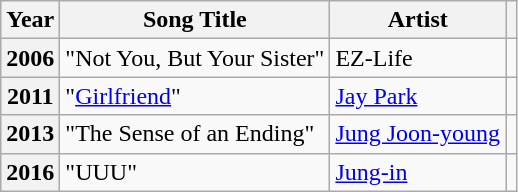<table class="wikitable plainrowheaders">
<tr>
<th scope="col">Year</th>
<th scope="col">Song Title</th>
<th scope="col">Artist</th>
<th scope="col" class="unsortable"></th>
</tr>
<tr>
<th scope="row">2006</th>
<td>"Not You, But Your Sister" </td>
<td>EZ-Life</td>
<td style="text-align:center"></td>
</tr>
<tr>
<th scope="row">2011</th>
<td>"<a href='#'>Girlfriend</a>" </td>
<td><a href='#'>Jay Park</a></td>
<td style="text-align:center"></td>
</tr>
<tr>
<th scope="row">2013</th>
<td>"The Sense of an Ending"  </td>
<td><a href='#'>Jung Joon-young</a></td>
<td style="text-align:center"></td>
</tr>
<tr>
<th scope="row">2016</th>
<td>"UUU"</td>
<td><a href='#'>Jung-in</a></td>
<td style="text-align:center"></td>
</tr>
</table>
